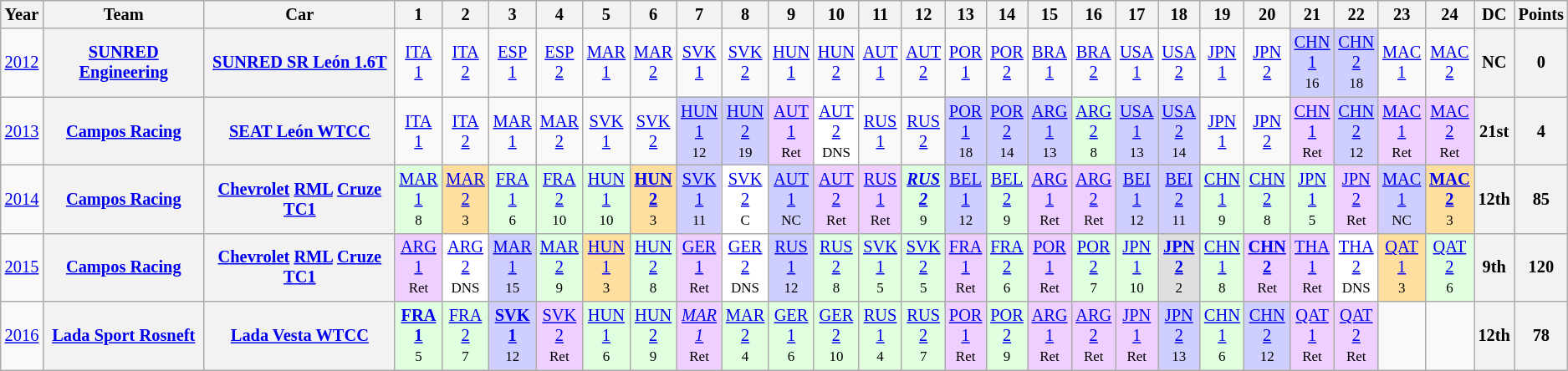<table class="wikitable" style="text-align:center; font-size:85%">
<tr>
<th>Year</th>
<th>Team</th>
<th>Car</th>
<th>1</th>
<th>2</th>
<th>3</th>
<th>4</th>
<th>5</th>
<th>6</th>
<th>7</th>
<th>8</th>
<th>9</th>
<th>10</th>
<th>11</th>
<th>12</th>
<th>13</th>
<th>14</th>
<th>15</th>
<th>16</th>
<th>17</th>
<th>18</th>
<th>19</th>
<th>20</th>
<th>21</th>
<th>22</th>
<th>23</th>
<th>24</th>
<th>DC</th>
<th>Points</th>
</tr>
<tr>
<td><a href='#'>2012</a></td>
<th><a href='#'>SUNRED Engineering</a></th>
<th><a href='#'>SUNRED SR León 1.6T</a></th>
<td><a href='#'>ITA<br>1</a></td>
<td><a href='#'>ITA<br>2</a></td>
<td><a href='#'>ESP<br>1</a></td>
<td><a href='#'>ESP<br>2</a></td>
<td><a href='#'>MAR<br>1</a></td>
<td><a href='#'>MAR<br>2</a></td>
<td><a href='#'>SVK<br>1</a></td>
<td><a href='#'>SVK<br>2</a></td>
<td><a href='#'>HUN<br>1</a></td>
<td><a href='#'>HUN<br>2</a></td>
<td><a href='#'>AUT<br>1</a></td>
<td><a href='#'>AUT<br>2</a></td>
<td><a href='#'>POR<br>1</a></td>
<td><a href='#'>POR<br>2</a></td>
<td><a href='#'>BRA<br>1</a></td>
<td><a href='#'>BRA<br>2</a></td>
<td><a href='#'>USA<br>1</a></td>
<td><a href='#'>USA<br>2</a></td>
<td><a href='#'>JPN<br>1</a></td>
<td><a href='#'>JPN<br>2</a></td>
<td style="background:#CFCFFF;"><a href='#'>CHN<br>1</a><br><small>16</small></td>
<td style="background:#CFCFFF;"><a href='#'>CHN<br>2</a><br><small>18</small></td>
<td><a href='#'>MAC<br>1</a></td>
<td><a href='#'>MAC<br>2</a></td>
<th>NC</th>
<th>0</th>
</tr>
<tr>
<td><a href='#'>2013</a></td>
<th><a href='#'>Campos Racing</a></th>
<th><a href='#'>SEAT León WTCC</a></th>
<td><a href='#'>ITA<br>1</a></td>
<td><a href='#'>ITA<br>2</a></td>
<td><a href='#'>MAR<br>1</a></td>
<td><a href='#'>MAR<br>2</a></td>
<td><a href='#'>SVK<br>1</a></td>
<td><a href='#'>SVK<br>2</a></td>
<td style="background:#cfcfff;"><a href='#'>HUN<br>1</a><br><small>12</small></td>
<td style="background:#cfcfff;"><a href='#'>HUN<br>2</a><br><small>19</small></td>
<td style="background:#efcfff;"><a href='#'>AUT<br>1</a><br><small>Ret</small></td>
<td style="background:#ffffff;"><a href='#'>AUT<br>2</a><br><small>DNS</small></td>
<td><a href='#'>RUS<br>1</a></td>
<td><a href='#'>RUS<br>2</a></td>
<td style="background:#cfcfff;"><a href='#'>POR<br>1</a><br><small>18</small></td>
<td style="background:#cfcfff;"><a href='#'>POR<br>2</a><br><small>14</small></td>
<td style="background:#cfcfff;"><a href='#'>ARG<br>1</a><br><small>13</small></td>
<td style="background:#dfffdf;"><a href='#'>ARG<br>2</a><br><small>8</small></td>
<td style="background:#cfcfff;"><a href='#'>USA<br>1</a><br><small>13</small></td>
<td style="background:#cfcfff;"><a href='#'>USA<br>2</a><br><small>14</small></td>
<td><a href='#'>JPN<br>1</a><br><small></small></td>
<td><a href='#'>JPN<br>2</a><br><small></small></td>
<td style="background:#efcfff;"><a href='#'>CHN<br>1</a><br><small>Ret</small></td>
<td style="background:#cfcfff;"><a href='#'>CHN<br>2</a><br><small>12</small></td>
<td style="background:#efcfff;"><a href='#'>MAC<br>1</a><br><small>Ret</small></td>
<td style="background:#efcfff;"><a href='#'>MAC<br>2</a><br><small>Ret</small></td>
<th>21st</th>
<th>4</th>
</tr>
<tr>
<td><a href='#'>2014</a></td>
<th><a href='#'>Campos Racing</a></th>
<th><a href='#'>Chevrolet</a> <a href='#'>RML</a> <a href='#'>Cruze TC1</a></th>
<td style="background:#DFFFDF;"><a href='#'>MAR<br>1</a><br><small>8</small></td>
<td style="background:#FFDF9F;"><a href='#'>MAR<br>2</a><br><small>3</small></td>
<td style="background:#DFFFDF;"><a href='#'>FRA<br>1</a><br><small>6</small></td>
<td style="background:#DFFFDF;"><a href='#'>FRA<br>2</a><br><small>10</small></td>
<td style="background:#DFFFDF;"><a href='#'>HUN<br>1</a><br><small>10</small></td>
<td style="background:#FFDF9F;"><strong><a href='#'>HUN<br>2</a></strong><br><small>3</small></td>
<td style="background:#CFCFFF;"><a href='#'>SVK<br>1</a><br><small>11</small></td>
<td style="background:#FFFFFF;"><a href='#'>SVK<br>2</a><br><small>C</small></td>
<td style="background:#CFCFFF;"><a href='#'>AUT<br>1</a><br><small>NC</small></td>
<td style="background:#EFCFFF;"><a href='#'>AUT<br>2</a><br><small>Ret</small></td>
<td style="background:#EFCFFF;"><a href='#'>RUS<br>1</a><br><small>Ret</small></td>
<td style="background:#DFFFDF;"><strong><em><a href='#'>RUS<br>2</a></em></strong><br><small>9</small></td>
<td style="background:#CFCFFF;"><a href='#'>BEL<br>1</a><br><small>12</small></td>
<td style="background:#DFFFDF;"><a href='#'>BEL<br>2</a><br><small>9</small></td>
<td style="background:#EFCFFF;"><a href='#'>ARG<br>1</a><br><small>Ret</small></td>
<td style="background:#EFCFFF;"><a href='#'>ARG<br>2</a><br><small>Ret</small></td>
<td style="background:#CFCFFF;"><a href='#'>BEI<br>1</a><br><small>12</small></td>
<td style="background:#CFCFFF;"><a href='#'>BEI<br>2</a><br><small>11</small></td>
<td style="background:#DFFFDF;"><a href='#'>CHN<br>1</a><br><small>9</small></td>
<td style="background:#DFFFDF;"><a href='#'>CHN<br>2</a><br><small>8</small></td>
<td style="background:#DFFFDF;"><a href='#'>JPN<br>1</a><br><small>5</small></td>
<td style="background:#EFCFFF;"><a href='#'>JPN<br>2</a><br><small>Ret</small></td>
<td style="background:#CFCFFF;"><a href='#'>MAC<br>1</a><br><small>NC</small></td>
<td style="background:#FFDF9F;"><strong><a href='#'>MAC<br>2</a></strong><br><small>3</small></td>
<th>12th</th>
<th>85</th>
</tr>
<tr>
<td><a href='#'>2015</a></td>
<th><a href='#'>Campos Racing</a></th>
<th><a href='#'>Chevrolet</a> <a href='#'>RML</a> <a href='#'>Cruze TC1</a></th>
<td style="background:#EFCFFF;"><a href='#'>ARG<br>1</a><br><small>Ret</small></td>
<td style="background:#FFFFFF;"><a href='#'>ARG<br>2</a><br><small>DNS</small></td>
<td style="background:#CFCFFF;"><a href='#'>MAR<br>1</a><br><small>15</small></td>
<td style="background:#DFFFDF;"><a href='#'>MAR<br>2</a><br><small>9</small></td>
<td style="background:#FFDF9F;"><a href='#'>HUN<br>1</a><br><small>3</small></td>
<td style="background:#DFFFDF;"><a href='#'>HUN<br>2</a><br><small>8</small></td>
<td style="background:#EFCFFF;"><a href='#'>GER<br>1</a><br><small>Ret</small></td>
<td style="background:#FFFFFF;"><a href='#'>GER<br>2</a><br><small>DNS</small></td>
<td style="background:#CFCFFF;"><a href='#'>RUS<br>1</a><br><small>12</small></td>
<td style="background:#DFFFDF;"><a href='#'>RUS<br>2</a><br><small>8</small></td>
<td style="background:#DFFFDF;"><a href='#'>SVK<br>1</a><br><small>5</small></td>
<td style="background:#DFFFDF;"><a href='#'>SVK<br>2</a><br><small>5</small></td>
<td style="background:#EFCFFF;"><a href='#'>FRA<br>1</a><br><small>Ret</small></td>
<td style="background:#DFFFDF;"><a href='#'>FRA<br>2</a><br><small>6</small></td>
<td style="background:#EFCFFF;"><a href='#'>POR<br>1</a><br><small>Ret</small></td>
<td style="background:#DFFFDF;"><a href='#'>POR<br>2</a><br><small>7</small></td>
<td style="background:#DFFFDF;"><a href='#'>JPN<br>1</a><br><small>10</small></td>
<td style="background:#DFDFDF;"><strong><a href='#'>JPN<br>2</a></strong><br><small>2</small></td>
<td style="background:#DFFFDF;"><a href='#'>CHN<br>1</a><br><small>8</small></td>
<td style="background:#EFCFFF;"><strong><a href='#'>CHN<br>2</a></strong><br><small>Ret</small></td>
<td style="background:#EFCFFF;"><a href='#'>THA<br>1</a><br><small>Ret</small></td>
<td style="background:#FFFFFF;"><a href='#'>THA<br>2</a><br><small>DNS</small></td>
<td style="background:#FFDF9F;"><a href='#'>QAT<br>1</a><br><small>3</small></td>
<td style="background:#DFFFDF;"><a href='#'>QAT<br>2</a><br><small>6</small></td>
<th>9th</th>
<th>120</th>
</tr>
<tr>
<td><a href='#'>2016</a></td>
<th><a href='#'>Lada Sport Rosneft</a></th>
<th><a href='#'>Lada Vesta WTCC</a></th>
<td style="background:#DFFFDF;"><strong><a href='#'>FRA<br>1</a></strong><br><small>5</small></td>
<td style="background:#DFFFDF;"><a href='#'>FRA<br>2</a><br><small>7</small></td>
<td style="background:#CFCFFF;"><strong><a href='#'>SVK<br>1</a></strong><br><small>12</small></td>
<td style="background:#EFCFFF;"><a href='#'>SVK<br>2</a><br><small>Ret</small></td>
<td style="background:#DFFFDF;"><a href='#'>HUN<br>1</a><br><small>6</small></td>
<td style="background:#DFFFDF;"><a href='#'>HUN<br>2</a><br><small>9</small></td>
<td style="background:#EFCFFF;"><em><a href='#'>MAR<br>1</a></em><br><small>Ret</small></td>
<td style="background:#DFFFDF;"><a href='#'>MAR<br>2</a><br><small>4</small></td>
<td style="background:#DFFFDF;"><a href='#'>GER<br>1</a><br><small>6</small></td>
<td style="background:#DFFFDF;"><a href='#'>GER<br>2</a><br><small>10</small></td>
<td style="background:#DFFFDF;"><a href='#'>RUS<br>1</a><br><small>4</small></td>
<td style="background:#DFFFDF;"><a href='#'>RUS<br>2</a><br><small>7</small></td>
<td style="background:#EFCFFF;"><a href='#'>POR<br>1</a><br><small>Ret</small></td>
<td style="background:#DFFFDF;"><a href='#'>POR<br>2</a><br><small>9</small></td>
<td style="background:#EFCFFF;"><a href='#'>ARG<br>1</a><br><small>Ret</small></td>
<td style="background:#EFCFFF;"><a href='#'>ARG<br>2</a><br><small>Ret</small></td>
<td style="background:#EFCFFF;"><a href='#'>JPN<br>1</a><br><small>Ret</small></td>
<td style="background:#CFCFFF;"><a href='#'>JPN<br>2</a><br><small>13</small></td>
<td style="background:#DFFFDF;"><a href='#'>CHN<br>1</a><br><small>6</small></td>
<td style="background:#CFCFFF;"><a href='#'>CHN<br>2</a><br><small>12</small></td>
<td style="background:#EFCFFF;"><a href='#'>QAT<br>1</a><br><small>Ret</small></td>
<td style="background:#EFCFFF;"><a href='#'>QAT<br>2</a><br><small>Ret</small></td>
<td></td>
<td></td>
<th>12th</th>
<th>78</th>
</tr>
</table>
